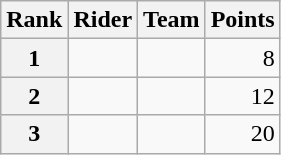<table class="wikitable">
<tr>
<th scope="col">Rank</th>
<th scope="col">Rider</th>
<th scope="col">Team</th>
<th scope="col">Points</th>
</tr>
<tr>
<th scope="row">1</th>
<td>   </td>
<td></td>
<td align=right>8</td>
</tr>
<tr>
<th scope="row">2</th>
<td></td>
<td></td>
<td align=right>12</td>
</tr>
<tr>
<th scope="row">3</th>
<td></td>
<td></td>
<td align=right>20</td>
</tr>
</table>
